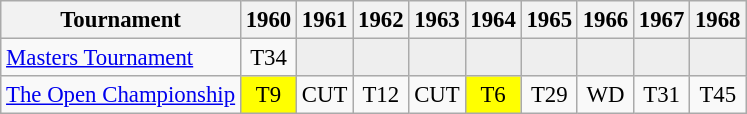<table class="wikitable" style="font-size:95%;text-align:center;">
<tr>
<th>Tournament</th>
<th>1960</th>
<th>1961</th>
<th>1962</th>
<th>1963</th>
<th>1964</th>
<th>1965</th>
<th>1966</th>
<th>1967</th>
<th>1968</th>
</tr>
<tr>
<td align=left><a href='#'>Masters Tournament</a></td>
<td>T34</td>
<td style="background:#eeeeee;"></td>
<td style="background:#eeeeee;"></td>
<td style="background:#eeeeee;"></td>
<td style="background:#eeeeee;"></td>
<td style="background:#eeeeee;"></td>
<td style="background:#eeeeee;"></td>
<td style="background:#eeeeee;"></td>
<td style="background:#eeeeee;"></td>
</tr>
<tr>
<td align=left><a href='#'>The Open Championship</a></td>
<td style="background:yellow;">T9</td>
<td>CUT</td>
<td>T12</td>
<td>CUT</td>
<td style="background:yellow;">T6</td>
<td>T29</td>
<td>WD</td>
<td>T31</td>
<td>T45</td>
</tr>
</table>
